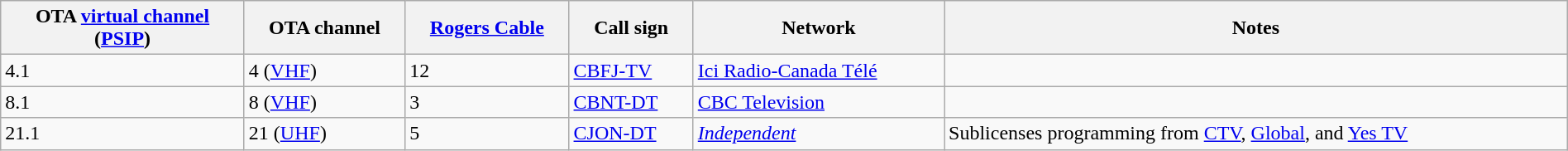<table class="wikitable sortable" width="100%">
<tr>
<th>OTA <a href='#'>virtual channel</a><br>(<a href='#'>PSIP</a>)</th>
<th>OTA channel</th>
<th><a href='#'>Rogers Cable</a></th>
<th>Call sign</th>
<th>Network</th>
<th>Notes</th>
</tr>
<tr>
<td>4.1</td>
<td>4 (<a href='#'>VHF</a>)</td>
<td>12</td>
<td><a href='#'>CBFJ-TV</a></td>
<td><a href='#'>Ici Radio-Canada Télé</a></td>
<td></td>
</tr>
<tr>
<td>8.1</td>
<td>8 (<a href='#'>VHF</a>)</td>
<td>3</td>
<td><a href='#'>CBNT-DT</a></td>
<td><a href='#'>CBC Television</a></td>
<td></td>
</tr>
<tr>
<td>21.1</td>
<td>21 (<a href='#'>UHF</a>)</td>
<td>5</td>
<td><a href='#'>CJON-DT</a></td>
<td><em><a href='#'>Independent</a></em></td>
<td>Sublicenses programming from <a href='#'>CTV</a>, <a href='#'>Global</a>, and <a href='#'>Yes TV</a></td>
</tr>
</table>
